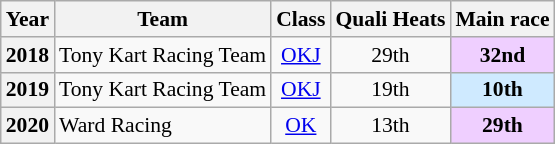<table class="wikitable" style="text-align:center; font-size:90%;">
<tr>
<th>Year</th>
<th>Team</th>
<th>Class</th>
<th>Quali Heats</th>
<th>Main race</th>
</tr>
<tr>
<th>2018</th>
<td style="text-align:left;"> Tony Kart Racing Team</td>
<td><a href='#'>OKJ</a></td>
<td>29th</td>
<td style="background:#EFCFFF;"><strong>32nd</strong></td>
</tr>
<tr>
<th>2019</th>
<td style="text-align:left;"> Tony Kart Racing Team</td>
<td><a href='#'>OKJ</a></td>
<td>19th</td>
<td style="background:#CFEAFF;"><strong>10th</strong></td>
</tr>
<tr>
<th>2020</th>
<td style="text-align:left;"> Ward Racing</td>
<td><a href='#'>OK</a></td>
<td>13th</td>
<td style="background:#EFCFFF;"><strong>29th</strong></td>
</tr>
</table>
